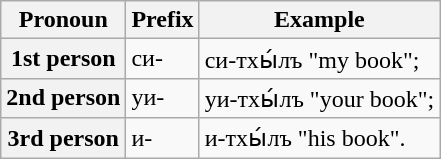<table class="wikitable">
<tr>
<th>Pronoun</th>
<th>Prefix</th>
<th>Example</th>
</tr>
<tr>
<th>1st person</th>
<td>си-</td>
<td>си-тхы́лъ "my book";</td>
</tr>
<tr>
<th>2nd person</th>
<td>уи-</td>
<td>уи-тхы́лъ "your book";</td>
</tr>
<tr>
<th>3rd person</th>
<td>и-</td>
<td>и-тхы́лъ "his book".</td>
</tr>
</table>
